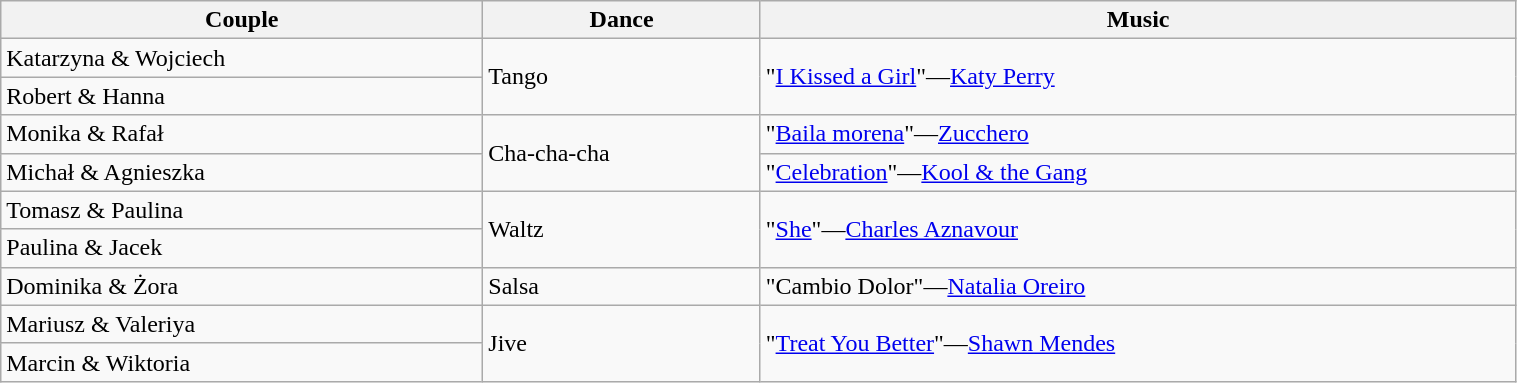<table class="wikitable" style="width:80%;">
<tr>
<th>Couple</th>
<th>Dance</th>
<th>Music</th>
</tr>
<tr>
<td>Katarzyna & Wojciech</td>
<td rowspan="2">Tango</td>
<td rowspan="2">"<a href='#'>I Kissed a Girl</a>"—<a href='#'>Katy Perry</a></td>
</tr>
<tr>
<td>Robert & Hanna</td>
</tr>
<tr>
<td>Monika & Rafał</td>
<td rowspan="2">Cha-cha-cha</td>
<td>"<a href='#'>Baila morena</a>"—<a href='#'>Zucchero</a></td>
</tr>
<tr>
<td>Michał & Agnieszka</td>
<td>"<a href='#'>Celebration</a>"—<a href='#'>Kool & the Gang</a></td>
</tr>
<tr>
<td>Tomasz & Paulina</td>
<td rowspan="2">Waltz</td>
<td rowspan="2">"<a href='#'>She</a>"—<a href='#'>Charles Aznavour</a></td>
</tr>
<tr>
<td>Paulina & Jacek</td>
</tr>
<tr>
<td>Dominika & Żora</td>
<td>Salsa</td>
<td>"Cambio Dolor"—<a href='#'>Natalia Oreiro</a></td>
</tr>
<tr>
<td>Mariusz & Valeriya</td>
<td rowspan="2">Jive</td>
<td rowspan="2">"<a href='#'>Treat You Better</a>"—<a href='#'>Shawn Mendes</a></td>
</tr>
<tr>
<td>Marcin & Wiktoria</td>
</tr>
</table>
